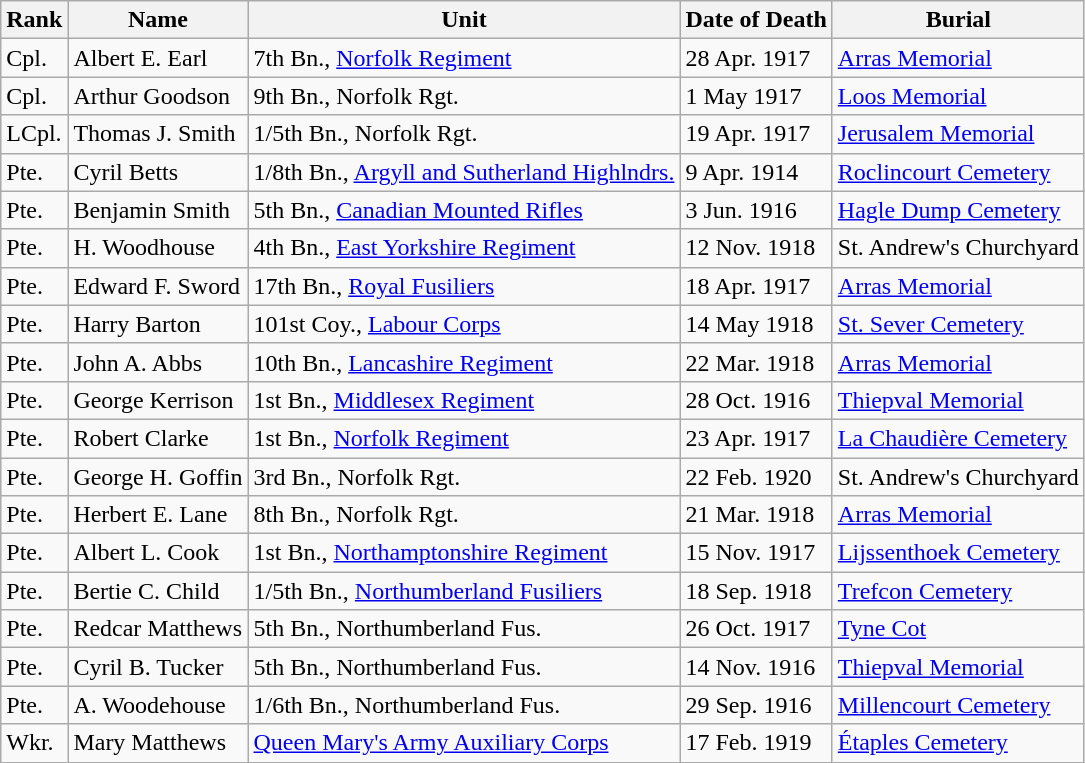<table class="wikitable">
<tr>
<th>Rank</th>
<th>Name</th>
<th>Unit</th>
<th>Date of Death</th>
<th>Burial</th>
</tr>
<tr>
<td>Cpl.</td>
<td>Albert E. Earl</td>
<td>7th Bn., <a href='#'>Norfolk Regiment</a></td>
<td>28 Apr. 1917</td>
<td><a href='#'>Arras Memorial</a></td>
</tr>
<tr>
<td>Cpl.</td>
<td>Arthur Goodson</td>
<td>9th Bn., Norfolk Rgt.</td>
<td>1 May 1917</td>
<td><a href='#'>Loos Memorial</a></td>
</tr>
<tr>
<td>LCpl.</td>
<td>Thomas J. Smith</td>
<td>1/5th Bn., Norfolk Rgt.</td>
<td>19 Apr. 1917</td>
<td><a href='#'>Jerusalem Memorial</a></td>
</tr>
<tr>
<td>Pte.</td>
<td>Cyril Betts</td>
<td>1/8th Bn., <a href='#'>Argyll and Sutherland Highlndrs.</a></td>
<td>9 Apr. 1914</td>
<td><a href='#'>Roclincourt Cemetery</a></td>
</tr>
<tr>
<td>Pte.</td>
<td>Benjamin Smith</td>
<td>5th Bn., <a href='#'>Canadian Mounted Rifles</a></td>
<td>3 Jun. 1916</td>
<td><a href='#'>Hagle Dump Cemetery</a></td>
</tr>
<tr>
<td>Pte.</td>
<td>H. Woodhouse</td>
<td>4th Bn., <a href='#'>East Yorkshire Regiment</a></td>
<td>12 Nov. 1918</td>
<td>St. Andrew's Churchyard</td>
</tr>
<tr>
<td>Pte.</td>
<td>Edward F. Sword</td>
<td>17th Bn., <a href='#'>Royal Fusiliers</a></td>
<td>18 Apr. 1917</td>
<td><a href='#'>Arras Memorial</a></td>
</tr>
<tr>
<td>Pte.</td>
<td>Harry Barton</td>
<td>101st Coy., <a href='#'>Labour Corps</a></td>
<td>14 May 1918</td>
<td><a href='#'>St. Sever Cemetery</a></td>
</tr>
<tr>
<td>Pte.</td>
<td>John A. Abbs</td>
<td>10th Bn., <a href='#'>Lancashire Regiment</a></td>
<td>22 Mar. 1918</td>
<td><a href='#'>Arras Memorial</a></td>
</tr>
<tr>
<td>Pte.</td>
<td>George Kerrison</td>
<td>1st Bn., <a href='#'>Middlesex Regiment</a></td>
<td>28 Oct. 1916</td>
<td><a href='#'>Thiepval Memorial</a></td>
</tr>
<tr>
<td>Pte.</td>
<td>Robert Clarke</td>
<td>1st Bn., <a href='#'>Norfolk Regiment</a></td>
<td>23 Apr. 1917</td>
<td><a href='#'>La Chaudière Cemetery</a></td>
</tr>
<tr>
<td>Pte.</td>
<td>George H. Goffin</td>
<td>3rd Bn., Norfolk Rgt.</td>
<td>22 Feb. 1920</td>
<td>St. Andrew's Churchyard</td>
</tr>
<tr>
<td>Pte.</td>
<td>Herbert E. Lane</td>
<td>8th Bn., Norfolk Rgt.</td>
<td>21 Mar. 1918</td>
<td><a href='#'>Arras Memorial</a></td>
</tr>
<tr>
<td>Pte.</td>
<td>Albert L. Cook</td>
<td>1st Bn., <a href='#'>Northamptonshire Regiment</a></td>
<td>15 Nov. 1917</td>
<td><a href='#'>Lijssenthoek Cemetery</a></td>
</tr>
<tr>
<td>Pte.</td>
<td>Bertie C. Child</td>
<td>1/5th Bn., <a href='#'>Northumberland Fusiliers</a></td>
<td>18 Sep. 1918</td>
<td><a href='#'>Trefcon Cemetery</a></td>
</tr>
<tr>
<td>Pte.</td>
<td>Redcar Matthews</td>
<td>5th Bn., Northumberland Fus.</td>
<td>26 Oct. 1917</td>
<td><a href='#'>Tyne Cot</a></td>
</tr>
<tr>
<td>Pte.</td>
<td>Cyril B. Tucker</td>
<td>5th Bn., Northumberland Fus.</td>
<td>14 Nov. 1916</td>
<td><a href='#'>Thiepval Memorial</a></td>
</tr>
<tr>
<td>Pte.</td>
<td>A. Woodehouse</td>
<td>1/6th Bn., Northumberland Fus.</td>
<td>29 Sep. 1916</td>
<td><a href='#'>Millencourt Cemetery</a></td>
</tr>
<tr>
<td>Wkr.</td>
<td>Mary Matthews</td>
<td><a href='#'>Queen Mary's Army Auxiliary Corps</a></td>
<td>17 Feb. 1919</td>
<td><a href='#'>Étaples Cemetery</a></td>
</tr>
</table>
